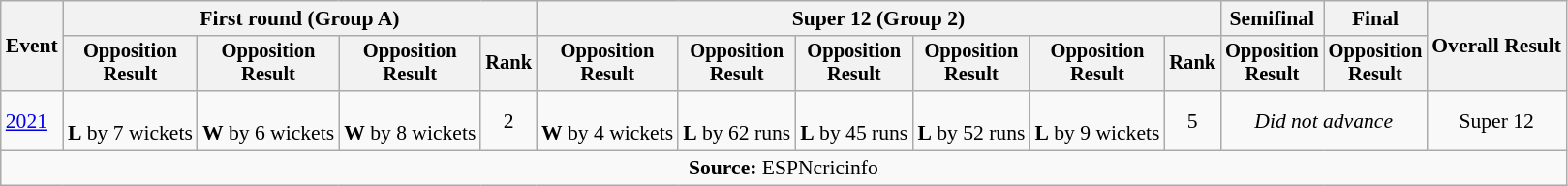<table class=wikitable style=font-size:90%;text-align:center>
<tr>
<th rowspan=2>Event</th>
<th colspan=4>First round (Group A)</th>
<th colspan=6>Super 12 (Group 2)</th>
<th>Semifinal</th>
<th>Final</th>
<th rowspan=2>Overall Result</th>
</tr>
<tr style=font-size:95%>
<th>Opposition<br>Result</th>
<th>Opposition<br>Result</th>
<th>Opposition<br>Result</th>
<th>Rank</th>
<th>Opposition<br>Result</th>
<th>Opposition<br>Result</th>
<th>Opposition<br>Result</th>
<th>Opposition<br>Result</th>
<th>Opposition<br>Result</th>
<th>Rank</th>
<th>Opposition<br>Result</th>
<th>Opposition<br>Result</th>
</tr>
<tr>
<td align=left><a href='#'>2021</a></td>
<td><br><strong>L</strong> by 7 wickets</td>
<td><br><strong>W</strong> by 6 wickets</td>
<td><br><strong>W</strong> by 8 wickets</td>
<td>2</td>
<td><br><strong>W</strong> by 4 wickets</td>
<td><br><strong>L</strong> by 62 runs</td>
<td><br><strong>L</strong> by 45 runs</td>
<td><br><strong>L</strong> by 52 runs</td>
<td><br><strong>L</strong> by 9 wickets</td>
<td>5</td>
<td colspan=2><em>Did not advance</em></td>
<td>Super 12</td>
</tr>
<tr>
<td colspan="14"><strong>Source:</strong> ESPNcricinfo</td>
</tr>
</table>
